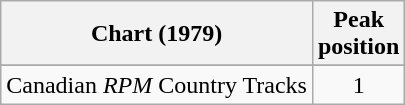<table class="wikitable sortable">
<tr>
<th align="left">Chart (1979)</th>
<th align="center">Peak<br>position</th>
</tr>
<tr>
</tr>
<tr>
<td align="left">Canadian <em>RPM</em> Country Tracks</td>
<td align="center">1</td>
</tr>
</table>
